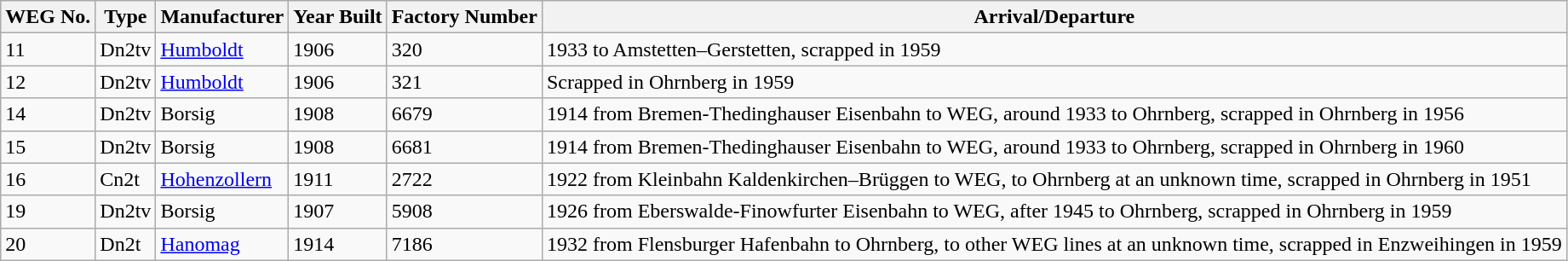<table class="wikitable">
<tr>
<th>WEG No.</th>
<th>Type</th>
<th>Manufacturer</th>
<th>Year Built</th>
<th>Factory Number</th>
<th>Arrival/Departure</th>
</tr>
<tr>
<td>11</td>
<td>Dn2tv</td>
<td><a href='#'>Humboldt</a></td>
<td>1906</td>
<td>320</td>
<td>1933 to Amstetten–Gerstetten, scrapped in 1959</td>
</tr>
<tr>
<td>12</td>
<td>Dn2tv</td>
<td><a href='#'>Humboldt</a></td>
<td>1906</td>
<td>321</td>
<td>Scrapped in Ohrnberg in 1959</td>
</tr>
<tr>
<td>14</td>
<td>Dn2tv</td>
<td>Borsig</td>
<td>1908</td>
<td>6679</td>
<td>1914 from Bremen-Thedinghauser Eisenbahn to WEG, around 1933 to Ohrnberg, scrapped in Ohrnberg in 1956</td>
</tr>
<tr>
<td>15</td>
<td>Dn2tv</td>
<td>Borsig</td>
<td>1908</td>
<td>6681</td>
<td>1914 from Bremen-Thedinghauser Eisenbahn to WEG, around 1933 to Ohrnberg, scrapped in Ohrnberg in 1960</td>
</tr>
<tr>
<td>16</td>
<td>Cn2t</td>
<td><a href='#'>Hohenzollern</a></td>
<td>1911</td>
<td>2722</td>
<td>1922 from Kleinbahn Kaldenkirchen–Brüggen to WEG, to Ohrnberg at an unknown time, scrapped in Ohrnberg in 1951</td>
</tr>
<tr>
<td>19</td>
<td>Dn2tv</td>
<td>Borsig</td>
<td>1907</td>
<td>5908</td>
<td>1926 from Eberswalde-Finowfurter Eisenbahn to WEG, after 1945 to Ohrnberg, scrapped in Ohrnberg in 1959</td>
</tr>
<tr>
<td>20</td>
<td>Dn2t</td>
<td><a href='#'>Hanomag</a></td>
<td>1914</td>
<td>7186</td>
<td>1932 from Flensburger Hafenbahn to Ohrnberg, to other WEG lines at an unknown time, scrapped in Enzweihingen in 1959</td>
</tr>
</table>
